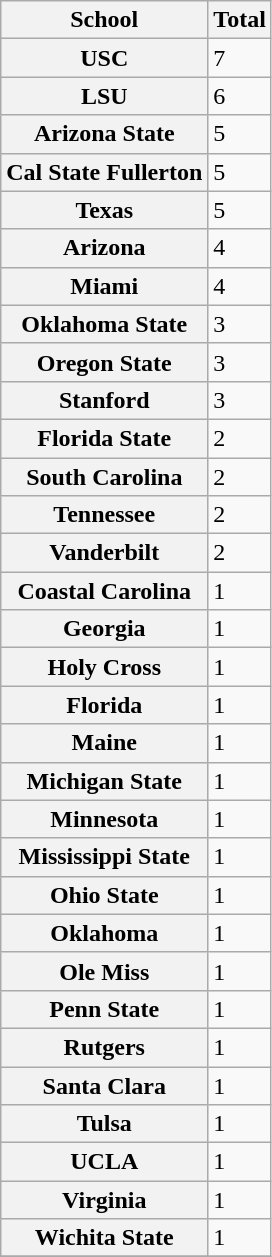<table class=wikitable>
<tr>
<th scope="row">School</th>
<th scope="row">Total</th>
</tr>
<tr>
<th style=>USC</th>
<td>7</td>
</tr>
<tr>
<th style=>LSU</th>
<td>6</td>
</tr>
<tr>
<th style=>Arizona State</th>
<td>5</td>
</tr>
<tr>
<th style=>Cal State Fullerton</th>
<td>5</td>
</tr>
<tr>
<th style=>Texas</th>
<td>5</td>
</tr>
<tr>
<th style=>Arizona</th>
<td>4</td>
</tr>
<tr>
<th style=>Miami</th>
<td>4</td>
</tr>
<tr>
<th style=>Oklahoma State</th>
<td>3</td>
</tr>
<tr>
<th style=>Oregon State</th>
<td>3</td>
</tr>
<tr>
<th style=>Stanford</th>
<td>3</td>
</tr>
<tr>
<th style=>Florida State</th>
<td>2</td>
</tr>
<tr>
<th style=>South Carolina</th>
<td>2</td>
</tr>
<tr>
<th style=>Tennessee</th>
<td>2</td>
</tr>
<tr>
<th style=>Vanderbilt</th>
<td>2</td>
</tr>
<tr>
<th style=>Coastal Carolina</th>
<td>1</td>
</tr>
<tr>
<th style=>Georgia</th>
<td>1</td>
</tr>
<tr>
<th style=>Holy Cross</th>
<td>1</td>
</tr>
<tr>
<th style=>Florida</th>
<td>1</td>
</tr>
<tr>
<th style=>Maine</th>
<td>1</td>
</tr>
<tr>
<th style=>Michigan State</th>
<td>1</td>
</tr>
<tr>
<th style=>Minnesota</th>
<td>1</td>
</tr>
<tr>
<th style=>Mississippi State</th>
<td>1</td>
</tr>
<tr>
<th style=>Ohio State</th>
<td>1</td>
</tr>
<tr>
<th style=>Oklahoma</th>
<td>1</td>
</tr>
<tr>
<th style=>Ole Miss</th>
<td>1</td>
</tr>
<tr>
<th style=>Penn State</th>
<td>1</td>
</tr>
<tr>
<th style=>Rutgers</th>
<td>1</td>
</tr>
<tr>
<th style=>Santa Clara</th>
<td>1</td>
</tr>
<tr>
<th style=>Tulsa</th>
<td>1</td>
</tr>
<tr>
<th style=>UCLA</th>
<td>1</td>
</tr>
<tr>
<th style=>Virginia</th>
<td>1</td>
</tr>
<tr>
<th style=>Wichita State</th>
<td>1</td>
</tr>
<tr>
</tr>
</table>
